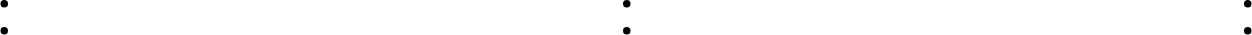<table>
<tr>
<td style="vertical-align:top; width:33%;"><br><ul><li></li><li></li></ul></td>
<td style="vertical-align:top; width:33%;"><br><ul><li></li><li></li></ul></td>
<td style="vertical-align:top; width:33%;"><br><ul><li></li><li></li></ul></td>
<td style="vertical-align:top; width:33%;"></td>
<td style="vertical-align:top; width:25%;"></td>
</tr>
</table>
